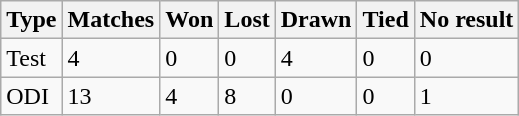<table class="wikitable sortable">
<tr>
<th>Type</th>
<th>Matches</th>
<th>Won</th>
<th>Lost</th>
<th>Drawn</th>
<th>Tied</th>
<th>No result</th>
</tr>
<tr>
<td>Test</td>
<td>4</td>
<td>0</td>
<td>0</td>
<td>4</td>
<td>0</td>
<td>0</td>
</tr>
<tr>
<td>ODI</td>
<td>13</td>
<td>4</td>
<td>8</td>
<td>0</td>
<td>0</td>
<td>1</td>
</tr>
</table>
